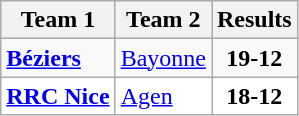<table class="wikitable">
<tr>
<th>Team 1</th>
<th>Team 2</th>
<th>Results</th>
</tr>
<tr>
<td><strong><a href='#'>Béziers</a></strong></td>
<td><a href='#'>Bayonne</a></td>
<td align="center"><strong>19-12</strong></td>
</tr>
<tr bgcolor="white">
<td><strong><a href='#'>RRC Nice</a></strong></td>
<td><a href='#'>Agen</a></td>
<td align="center"><strong>18-12</strong></td>
</tr>
</table>
